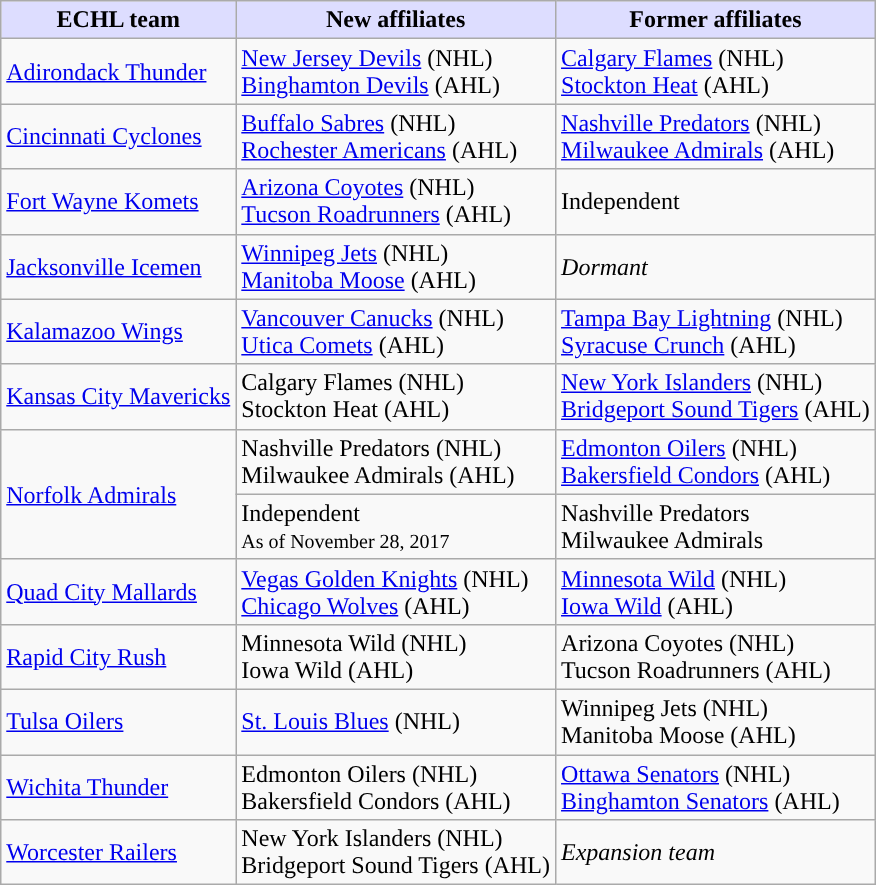<table class="wikitable">
<tr>
<th style="background:#ddf">ECHL team</th>
<th style="background:#ddf">New affiliates</th>
<th style="background:#ddf">Former affiliates</th>
</tr>
<tr>
<td><a href='#'>Adirondack Thunder</a></td>
<td><a href='#'>New Jersey Devils</a> (NHL)<br><a href='#'>Binghamton Devils</a> (AHL)</td>
<td><a href='#'>Calgary Flames</a> (NHL)<br><a href='#'>Stockton Heat</a> (AHL)</td>
</tr>
<tr>
<td><a href='#'>Cincinnati Cyclones</a></td>
<td><a href='#'>Buffalo Sabres</a> (NHL)<br><a href='#'>Rochester Americans</a> (AHL)</td>
<td><a href='#'>Nashville Predators</a> (NHL)<br><a href='#'>Milwaukee Admirals</a> (AHL)</td>
</tr>
<tr>
<td><a href='#'>Fort Wayne Komets</a></td>
<td><a href='#'>Arizona Coyotes</a> (NHL)<br><a href='#'>Tucson Roadrunners</a> (AHL)</td>
<td>Independent</td>
</tr>
<tr>
<td><a href='#'>Jacksonville Icemen</a></td>
<td><a href='#'>Winnipeg Jets</a> (NHL)<br><a href='#'>Manitoba Moose</a> (AHL)</td>
<td><em>Dormant</em></td>
</tr>
<tr>
<td><a href='#'>Kalamazoo Wings</a></td>
<td><a href='#'>Vancouver Canucks</a> (NHL)<br><a href='#'>Utica Comets</a> (AHL)</td>
<td><a href='#'>Tampa Bay Lightning</a> (NHL)<br><a href='#'>Syracuse Crunch</a> (AHL)</td>
</tr>
<tr>
<td><a href='#'>Kansas City Mavericks</a></td>
<td>Calgary Flames (NHL)<br>Stockton Heat (AHL)</td>
<td><a href='#'>New York Islanders</a> (NHL)<br><a href='#'>Bridgeport Sound Tigers</a> (AHL)</td>
</tr>
<tr>
<td rowspan=2><a href='#'>Norfolk Admirals</a></td>
<td>Nashville Predators (NHL)<br>Milwaukee Admirals (AHL)</td>
<td><a href='#'>Edmonton Oilers</a> (NHL)<br><a href='#'>Bakersfield Condors</a> (AHL)</td>
</tr>
<tr>
<td>Independent<br><small>As of November 28, 2017</small></td>
<td>Nashville Predators<br>Milwaukee Admirals</td>
</tr>
<tr>
<td><a href='#'>Quad City Mallards</a></td>
<td><a href='#'>Vegas Golden Knights</a> (NHL)<br><a href='#'>Chicago Wolves</a> (AHL)</td>
<td><a href='#'>Minnesota Wild</a> (NHL)<br><a href='#'>Iowa Wild</a> (AHL)</td>
</tr>
<tr>
<td><a href='#'>Rapid City Rush</a></td>
<td>Minnesota Wild (NHL)<br>Iowa Wild (AHL)</td>
<td>Arizona Coyotes (NHL)<br>Tucson Roadrunners (AHL)</td>
</tr>
<tr>
<td><a href='#'>Tulsa Oilers</a></td>
<td><a href='#'>St. Louis Blues</a> (NHL)</td>
<td>Winnipeg Jets (NHL)<br>Manitoba Moose (AHL)</td>
</tr>
<tr>
<td><a href='#'>Wichita Thunder</a></td>
<td>Edmonton Oilers (NHL)<br>Bakersfield Condors (AHL)</td>
<td><a href='#'>Ottawa Senators</a> (NHL)<br><a href='#'>Binghamton Senators</a> (AHL)</td>
</tr>
<tr>
<td><a href='#'>Worcester Railers</a></td>
<td>New York Islanders (NHL)<br>Bridgeport Sound Tigers (AHL)</td>
<td><em>Expansion team</em></td>
</tr>
</table>
